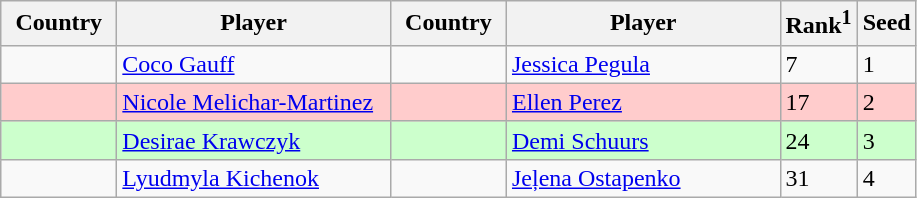<table class="sortable wikitable">
<tr>
<th width="70">Country</th>
<th width="175">Player</th>
<th width="70">Country</th>
<th width="175">Player</th>
<th>Rank<sup>1</sup></th>
<th>Seed</th>
</tr>
<tr>
<td></td>
<td><a href='#'>Coco Gauff</a></td>
<td></td>
<td><a href='#'>Jessica Pegula</a></td>
<td>7</td>
<td>1</td>
</tr>
<tr style="background:#fcc;">
<td></td>
<td><a href='#'>Nicole Melichar-Martinez</a></td>
<td></td>
<td><a href='#'>Ellen Perez</a></td>
<td>17</td>
<td>2</td>
</tr>
<tr style="background:#cfc;">
<td></td>
<td><a href='#'>Desirae Krawczyk</a></td>
<td></td>
<td><a href='#'>Demi Schuurs</a></td>
<td>24</td>
<td>3</td>
</tr>
<tr>
<td></td>
<td><a href='#'>Lyudmyla Kichenok</a></td>
<td></td>
<td><a href='#'>Jeļena Ostapenko</a></td>
<td>31</td>
<td>4</td>
</tr>
</table>
